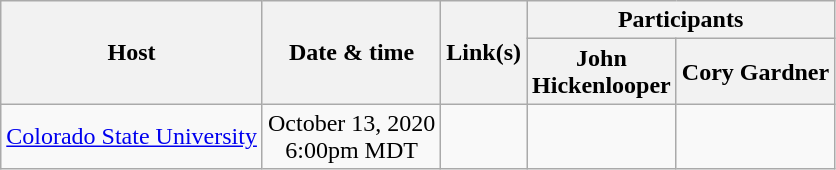<table class="wikitable sortable">
<tr>
<th rowspan="2">Host</th>
<th rowspan="2">Date & time</th>
<th rowspan="2">Link(s)</th>
<th colspan="2">Participants</th>
</tr>
<tr>
<th>John<br>Hickenlooper</th>
<th>Cory Gardner</th>
</tr>
<tr>
<td align="center"><a href='#'>Colorado State University</a></td>
<td align="center">October 13, 2020<br>6:00pm MDT</td>
<td align="center"></td>
<td></td>
<td></td>
</tr>
</table>
